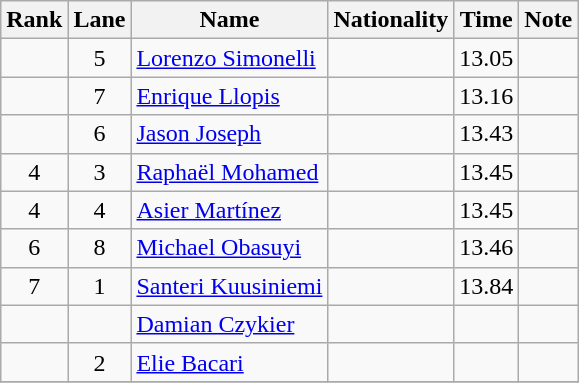<table class="wikitable sortable" style="text-align:center">
<tr>
<th>Rank</th>
<th>Lane</th>
<th align="left">Name</th>
<th align="left">Nationality</th>
<th>Time</th>
<th>Note</th>
</tr>
<tr>
<td></td>
<td>5</td>
<td align="left"><a href='#'>Lorenzo Simonelli</a></td>
<td align="left"></td>
<td>13.05</td>
<td></td>
</tr>
<tr>
<td></td>
<td>7</td>
<td align="left"><a href='#'>Enrique Llopis</a></td>
<td align="left"></td>
<td>13.16</td>
<td></td>
</tr>
<tr>
<td></td>
<td>6</td>
<td align="left"><a href='#'>Jason Joseph</a></td>
<td align="left"></td>
<td>13.43</td>
<td></td>
</tr>
<tr>
<td>4</td>
<td>3</td>
<td align="left"><a href='#'>Raphaël Mohamed</a></td>
<td align="left"></td>
<td>13.45</td>
<td></td>
</tr>
<tr>
<td>4</td>
<td>4</td>
<td align="left"><a href='#'>Asier Martínez</a></td>
<td align="left"></td>
<td>13.45</td>
<td></td>
</tr>
<tr>
<td>6</td>
<td>8</td>
<td align="left"><a href='#'>Michael Obasuyi</a></td>
<td align="left"></td>
<td>13.46</td>
<td></td>
</tr>
<tr>
<td>7</td>
<td>1</td>
<td align="left"><a href='#'>Santeri Kuusiniemi</a></td>
<td align="left"></td>
<td>13.84</td>
<td></td>
</tr>
<tr>
<td></td>
<td></td>
<td align="left"><a href='#'>Damian Czykier</a></td>
<td align="left"></td>
<td></td>
<td></td>
</tr>
<tr>
<td></td>
<td>2</td>
<td align="left"><a href='#'>Elie Bacari</a></td>
<td align="left"></td>
<td></td>
<td></td>
</tr>
<tr>
</tr>
</table>
